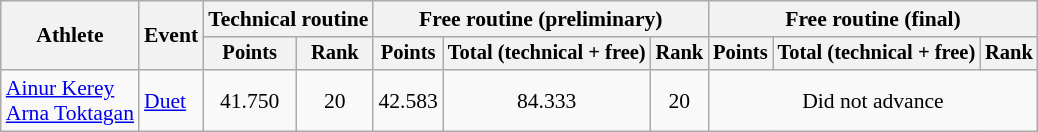<table class="wikitable" style="font-size:90%">
<tr>
<th rowspan="2">Athlete</th>
<th rowspan="2">Event</th>
<th colspan=2>Technical routine</th>
<th colspan=3>Free routine (preliminary)</th>
<th colspan=3>Free routine (final)</th>
</tr>
<tr style="font-size:95%">
<th>Points</th>
<th>Rank</th>
<th>Points</th>
<th>Total (technical + free)</th>
<th>Rank</th>
<th>Points</th>
<th>Total (technical + free)</th>
<th>Rank</th>
</tr>
<tr align=center>
<td align=left><a href='#'>Ainur Kerey</a><br><a href='#'>Arna Toktagan</a></td>
<td align=left><a href='#'>Duet</a></td>
<td>41.750</td>
<td>20</td>
<td>42.583</td>
<td>84.333</td>
<td>20</td>
<td colspan=3>Did not advance</td>
</tr>
</table>
